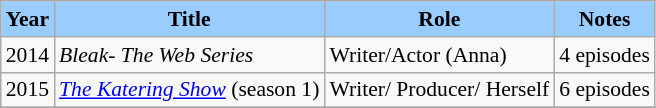<table class="wikitable" style="font-size:90%;">
<tr>
<th style="background: #9cf;">Year</th>
<th style="background: #9cf;">Title</th>
<th style="background: #9cf;">Role</th>
<th style="background: #9cf;">Notes</th>
</tr>
<tr>
<td>2014</td>
<td><em>Bleak- The Web Series</em></td>
<td>Writer/Actor (Anna)</td>
<td>4 episodes</td>
</tr>
<tr>
<td>2015</td>
<td><em><a href='#'>The Katering Show</a></em> (season 1)</td>
<td>Writer/ Producer/ Herself</td>
<td>6 episodes</td>
</tr>
<tr>
</tr>
</table>
